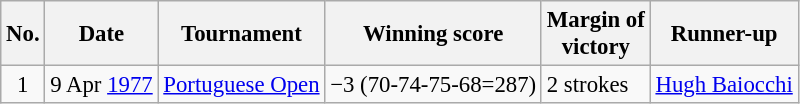<table class="wikitable" style="font-size:95%;">
<tr>
<th>No.</th>
<th>Date</th>
<th>Tournament</th>
<th>Winning score</th>
<th>Margin of<br>victory</th>
<th>Runner-up</th>
</tr>
<tr>
<td align=center>1</td>
<td>9 Apr <a href='#'>1977</a></td>
<td><a href='#'>Portuguese Open</a></td>
<td>−3 (70-74-75-68=287)</td>
<td>2 strokes</td>
<td> <a href='#'>Hugh Baiocchi</a></td>
</tr>
</table>
